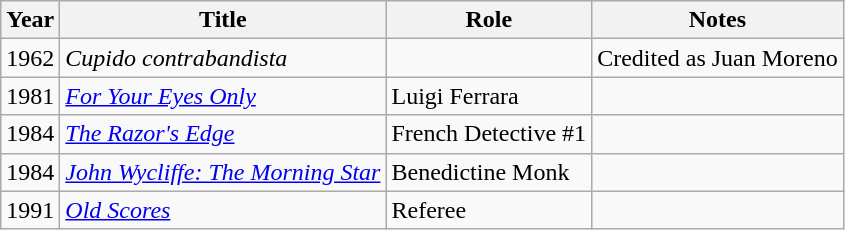<table class="wikitable sortable">
<tr>
<th>Year</th>
<th>Title</th>
<th>Role</th>
<th class="unsortable">Notes</th>
</tr>
<tr>
<td>1962</td>
<td><em>Cupido contrabandista</em></td>
<td></td>
<td>Credited as Juan Moreno</td>
</tr>
<tr>
<td>1981</td>
<td><em><a href='#'>For Your Eyes Only</a></em></td>
<td>Luigi Ferrara</td>
<td></td>
</tr>
<tr>
<td>1984</td>
<td><em><a href='#'>The Razor's Edge</a></em></td>
<td>French Detective #1</td>
<td></td>
</tr>
<tr>
<td>1984</td>
<td><em><a href='#'>John Wycliffe: The Morning Star</a></em></td>
<td>Benedictine Monk</td>
<td></td>
</tr>
<tr>
<td>1991</td>
<td><em><a href='#'>Old Scores</a></em></td>
<td>Referee</td>
<td></td>
</tr>
</table>
